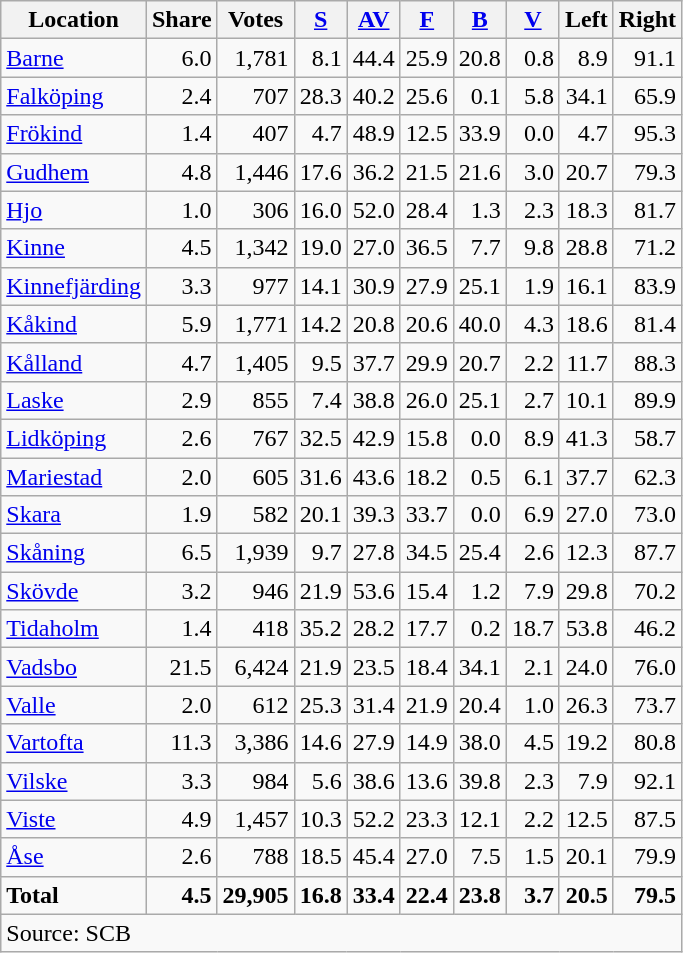<table class="wikitable sortable" style=text-align:right>
<tr>
<th>Location</th>
<th>Share</th>
<th>Votes</th>
<th><a href='#'>S</a></th>
<th><a href='#'>AV</a></th>
<th><a href='#'>F</a></th>
<th><a href='#'>B</a></th>
<th><a href='#'>V</a></th>
<th>Left</th>
<th>Right</th>
</tr>
<tr>
<td align=left><a href='#'>Barne</a></td>
<td>6.0</td>
<td>1,781</td>
<td>8.1</td>
<td>44.4</td>
<td>25.9</td>
<td>20.8</td>
<td>0.8</td>
<td>8.9</td>
<td>91.1</td>
</tr>
<tr>
<td align=left><a href='#'>Falköping</a></td>
<td>2.4</td>
<td>707</td>
<td>28.3</td>
<td>40.2</td>
<td>25.6</td>
<td>0.1</td>
<td>5.8</td>
<td>34.1</td>
<td>65.9</td>
</tr>
<tr>
<td align=left><a href='#'>Frökind</a></td>
<td>1.4</td>
<td>407</td>
<td>4.7</td>
<td>48.9</td>
<td>12.5</td>
<td>33.9</td>
<td>0.0</td>
<td>4.7</td>
<td>95.3</td>
</tr>
<tr>
<td align=left><a href='#'>Gudhem</a></td>
<td>4.8</td>
<td>1,446</td>
<td>17.6</td>
<td>36.2</td>
<td>21.5</td>
<td>21.6</td>
<td>3.0</td>
<td>20.7</td>
<td>79.3</td>
</tr>
<tr>
<td align=left><a href='#'>Hjo</a></td>
<td>1.0</td>
<td>306</td>
<td>16.0</td>
<td>52.0</td>
<td>28.4</td>
<td>1.3</td>
<td>2.3</td>
<td>18.3</td>
<td>81.7</td>
</tr>
<tr>
<td align=left><a href='#'>Kinne</a></td>
<td>4.5</td>
<td>1,342</td>
<td>19.0</td>
<td>27.0</td>
<td>36.5</td>
<td>7.7</td>
<td>9.8</td>
<td>28.8</td>
<td>71.2</td>
</tr>
<tr>
<td align=left><a href='#'>Kinnefjärding</a></td>
<td>3.3</td>
<td>977</td>
<td>14.1</td>
<td>30.9</td>
<td>27.9</td>
<td>25.1</td>
<td>1.9</td>
<td>16.1</td>
<td>83.9</td>
</tr>
<tr>
<td align=left><a href='#'>Kåkind</a></td>
<td>5.9</td>
<td>1,771</td>
<td>14.2</td>
<td>20.8</td>
<td>20.6</td>
<td>40.0</td>
<td>4.3</td>
<td>18.6</td>
<td>81.4</td>
</tr>
<tr>
<td align=left><a href='#'>Kålland</a></td>
<td>4.7</td>
<td>1,405</td>
<td>9.5</td>
<td>37.7</td>
<td>29.9</td>
<td>20.7</td>
<td>2.2</td>
<td>11.7</td>
<td>88.3</td>
</tr>
<tr>
<td align=left><a href='#'>Laske</a></td>
<td>2.9</td>
<td>855</td>
<td>7.4</td>
<td>38.8</td>
<td>26.0</td>
<td>25.1</td>
<td>2.7</td>
<td>10.1</td>
<td>89.9</td>
</tr>
<tr>
<td align=left><a href='#'>Lidköping</a></td>
<td>2.6</td>
<td>767</td>
<td>32.5</td>
<td>42.9</td>
<td>15.8</td>
<td>0.0</td>
<td>8.9</td>
<td>41.3</td>
<td>58.7</td>
</tr>
<tr>
<td align=left><a href='#'>Mariestad</a></td>
<td>2.0</td>
<td>605</td>
<td>31.6</td>
<td>43.6</td>
<td>18.2</td>
<td>0.5</td>
<td>6.1</td>
<td>37.7</td>
<td>62.3</td>
</tr>
<tr>
<td align=left><a href='#'>Skara</a></td>
<td>1.9</td>
<td>582</td>
<td>20.1</td>
<td>39.3</td>
<td>33.7</td>
<td>0.0</td>
<td>6.9</td>
<td>27.0</td>
<td>73.0</td>
</tr>
<tr>
<td align=left><a href='#'>Skåning</a></td>
<td>6.5</td>
<td>1,939</td>
<td>9.7</td>
<td>27.8</td>
<td>34.5</td>
<td>25.4</td>
<td>2.6</td>
<td>12.3</td>
<td>87.7</td>
</tr>
<tr>
<td align=left><a href='#'>Skövde</a></td>
<td>3.2</td>
<td>946</td>
<td>21.9</td>
<td>53.6</td>
<td>15.4</td>
<td>1.2</td>
<td>7.9</td>
<td>29.8</td>
<td>70.2</td>
</tr>
<tr>
<td align=left><a href='#'>Tidaholm</a></td>
<td>1.4</td>
<td>418</td>
<td>35.2</td>
<td>28.2</td>
<td>17.7</td>
<td>0.2</td>
<td>18.7</td>
<td>53.8</td>
<td>46.2</td>
</tr>
<tr>
<td align=left><a href='#'>Vadsbo</a></td>
<td>21.5</td>
<td>6,424</td>
<td>21.9</td>
<td>23.5</td>
<td>18.4</td>
<td>34.1</td>
<td>2.1</td>
<td>24.0</td>
<td>76.0</td>
</tr>
<tr>
<td align=left><a href='#'>Valle</a></td>
<td>2.0</td>
<td>612</td>
<td>25.3</td>
<td>31.4</td>
<td>21.9</td>
<td>20.4</td>
<td>1.0</td>
<td>26.3</td>
<td>73.7</td>
</tr>
<tr>
<td align=left><a href='#'>Vartofta</a></td>
<td>11.3</td>
<td>3,386</td>
<td>14.6</td>
<td>27.9</td>
<td>14.9</td>
<td>38.0</td>
<td>4.5</td>
<td>19.2</td>
<td>80.8</td>
</tr>
<tr>
<td align=left><a href='#'>Vilske</a></td>
<td>3.3</td>
<td>984</td>
<td>5.6</td>
<td>38.6</td>
<td>13.6</td>
<td>39.8</td>
<td>2.3</td>
<td>7.9</td>
<td>92.1</td>
</tr>
<tr>
<td align=left><a href='#'>Viste</a></td>
<td>4.9</td>
<td>1,457</td>
<td>10.3</td>
<td>52.2</td>
<td>23.3</td>
<td>12.1</td>
<td>2.2</td>
<td>12.5</td>
<td>87.5</td>
</tr>
<tr>
<td align=left><a href='#'>Åse</a></td>
<td>2.6</td>
<td>788</td>
<td>18.5</td>
<td>45.4</td>
<td>27.0</td>
<td>7.5</td>
<td>1.5</td>
<td>20.1</td>
<td>79.9</td>
</tr>
<tr>
<td align=left><strong>Total</strong></td>
<td><strong>4.5</strong></td>
<td><strong>29,905</strong></td>
<td><strong>16.8</strong></td>
<td><strong>33.4</strong></td>
<td><strong>22.4</strong></td>
<td><strong>23.8</strong></td>
<td><strong>3.7</strong></td>
<td><strong>20.5</strong></td>
<td><strong>79.5</strong></td>
</tr>
<tr>
<td align=left colspan=10>Source: SCB </td>
</tr>
</table>
